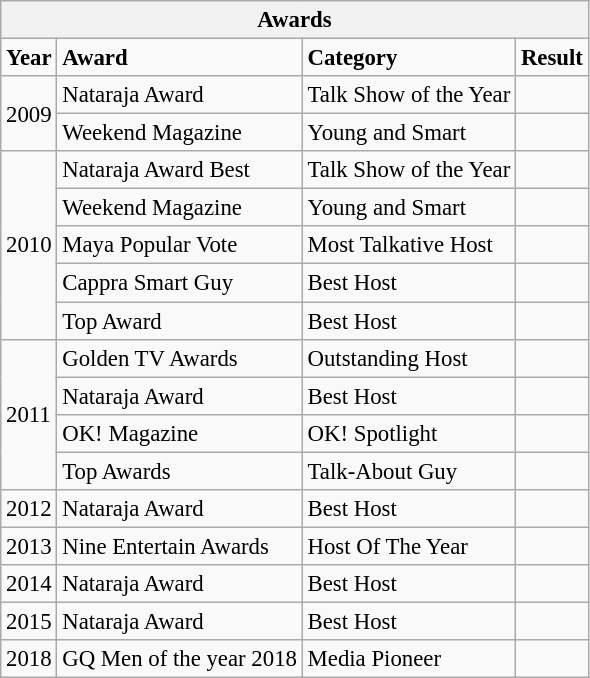<table class="wikitable" style="font-size: 95%;">
<tr>
<th colspan="4">Awards</th>
</tr>
<tr>
<td><strong>Year</strong></td>
<td><strong>Award</strong></td>
<td><strong>Category</strong></td>
<td><strong>Result</strong></td>
</tr>
<tr>
<td rowspan="2">2009</td>
<td>Nataraja Award</td>
<td>Talk Show of the Year</td>
<td></td>
</tr>
<tr>
<td>Weekend Magazine</td>
<td>Young and Smart</td>
<td></td>
</tr>
<tr>
<td rowspan="5">2010</td>
<td>Nataraja Award Best</td>
<td>Talk Show of the Year</td>
<td></td>
</tr>
<tr>
<td>Weekend Magazine</td>
<td>Young and Smart</td>
<td></td>
</tr>
<tr>
<td>Maya Popular Vote</td>
<td>Most Talkative Host</td>
<td></td>
</tr>
<tr>
<td>Cappra Smart Guy</td>
<td>Best Host</td>
<td></td>
</tr>
<tr>
<td>Top Award</td>
<td>Best Host</td>
<td></td>
</tr>
<tr>
<td rowspan="4">2011</td>
<td>Golden TV Awards</td>
<td>Outstanding Host</td>
<td></td>
</tr>
<tr>
<td>Nataraja Award</td>
<td>Best Host</td>
<td></td>
</tr>
<tr>
<td>OK! Magazine</td>
<td>OK! Spotlight</td>
<td></td>
</tr>
<tr>
<td>Top Awards</td>
<td>Talk-About Guy</td>
<td></td>
</tr>
<tr>
<td>2012</td>
<td>Nataraja Award</td>
<td>Best Host</td>
<td></td>
</tr>
<tr>
<td>2013</td>
<td>Nine Entertain Awards</td>
<td>Host Of The Year</td>
<td></td>
</tr>
<tr>
<td>2014</td>
<td>Nataraja Award</td>
<td>Best Host</td>
<td></td>
</tr>
<tr>
<td>2015</td>
<td>Nataraja Award</td>
<td>Best Host</td>
<td></td>
</tr>
<tr>
<td>2018</td>
<td>GQ Men of the year 2018</td>
<td>Media Pioneer</td>
<td></td>
</tr>
</table>
